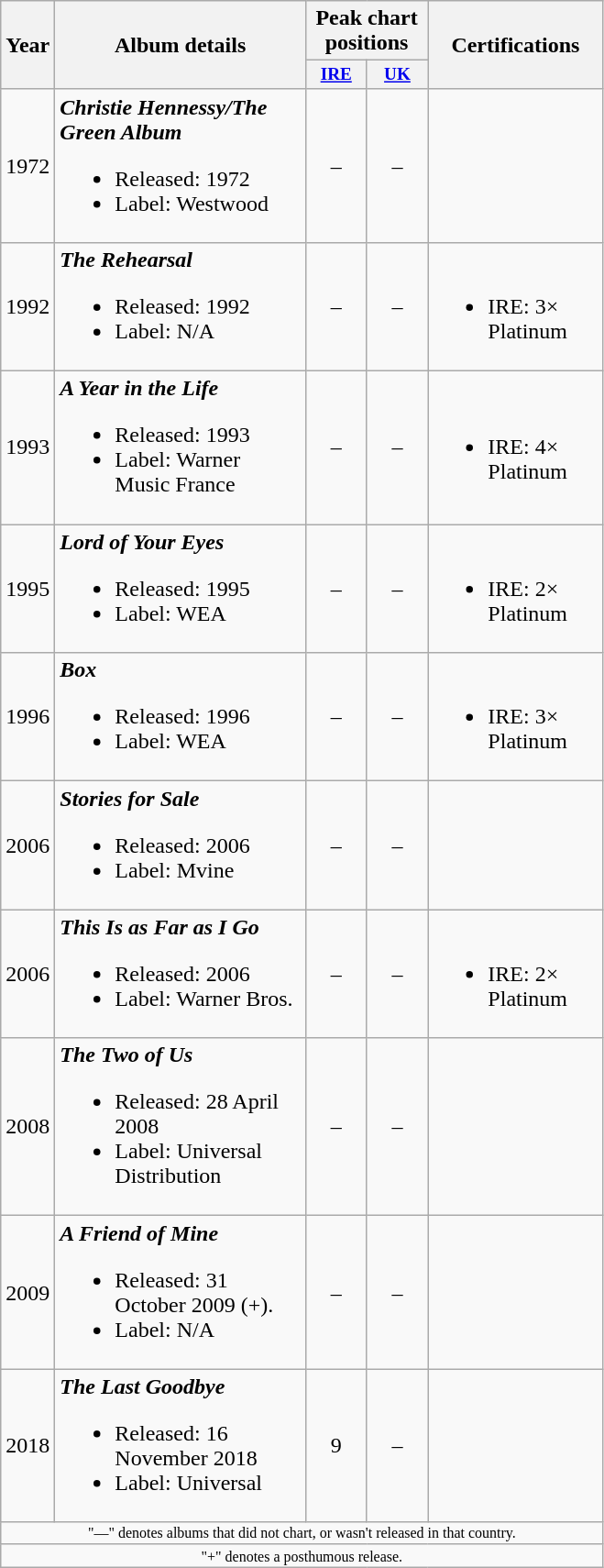<table class="wikitable">
<tr>
<th rowspan=2 width="1">Year</th>
<th rowspan=2 width="175">Album details</th>
<th colspan="2">Peak chart positions</th>
<th rowspan=2 width="120">Certifications</th>
</tr>
<tr>
<th style="width:3em;font-size:80%"><a href='#'>IRE</a></th>
<th style="width:3em;font-size:80%"><a href='#'>UK</a></th>
</tr>
<tr>
<td>1972</td>
<td><strong><em>Christie Hennessy/The Green Album</em></strong><br><ul><li>Released: 1972</li><li>Label: Westwood</li></ul></td>
<td align="center">–</td>
<td align="center">–</td>
<td></td>
</tr>
<tr>
<td>1992</td>
<td><strong><em>The Rehearsal</em></strong><br><ul><li>Released: 1992</li><li>Label: N/A</li></ul></td>
<td align="center">–</td>
<td align="center">–</td>
<td><br><ul><li>IRE: 3× Platinum</li></ul></td>
</tr>
<tr>
<td>1993</td>
<td><strong><em>A Year in the Life</em></strong><br><ul><li>Released: 1993</li><li>Label: Warner Music France</li></ul></td>
<td align="center">–</td>
<td align="center">–</td>
<td><br><ul><li>IRE: 4× Platinum</li></ul></td>
</tr>
<tr>
<td>1995</td>
<td><strong><em>Lord of Your Eyes</em></strong><br><ul><li>Released: 1995</li><li>Label: WEA</li></ul></td>
<td align="center">–</td>
<td align="center">–</td>
<td><br><ul><li>IRE: 2× Platinum</li></ul></td>
</tr>
<tr>
<td>1996</td>
<td><strong><em>Box</em></strong><br><ul><li>Released: 1996</li><li>Label: WEA</li></ul></td>
<td align="center">–</td>
<td align="center">–</td>
<td><br><ul><li>IRE: 3× Platinum</li></ul></td>
</tr>
<tr>
<td>2006</td>
<td><strong><em>Stories for Sale</em></strong><br><ul><li>Released: 2006</li><li>Label: Mvine</li></ul></td>
<td align="center">–</td>
<td align="center">–</td>
<td></td>
</tr>
<tr>
<td>2006</td>
<td><strong><em>This Is as Far as I Go</em></strong><br><ul><li>Released: 2006</li><li>Label: Warner Bros.</li></ul></td>
<td align="center">–</td>
<td align="center">–</td>
<td><br><ul><li>IRE: 2× Platinum</li></ul></td>
</tr>
<tr>
<td>2008</td>
<td><strong><em>The Two of Us</em></strong><br><ul><li>Released: 28 April 2008</li><li>Label: Universal Distribution</li></ul></td>
<td align="center">–</td>
<td align="center">–</td>
<td></td>
</tr>
<tr>
<td>2009</td>
<td><strong><em>A Friend of Mine</em></strong><br><ul><li>Released: 31 October 2009 (+).</li><li>Label: N/A</li></ul></td>
<td align="center">–</td>
<td align="center">–</td>
<td></td>
</tr>
<tr>
<td>2018</td>
<td><strong><em>The Last Goodbye</em></strong><br><ul><li>Released: 16 November 2018</li><li>Label: Universal</li></ul></td>
<td align="center">9<br></td>
<td align="center">–</td>
<td></td>
</tr>
<tr>
<td align="center" colspan="17" style="font-size: 8pt">"—" denotes albums that did not chart, or wasn't released in that country.</td>
</tr>
<tr>
<td align="center" colspan="17" style="font-size: 8pt">"+" denotes a posthumous release.</td>
</tr>
</table>
